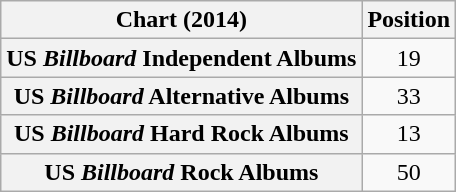<table class="wikitable plainrowheaders sortable" style="text-align:center">
<tr>
<th scope="col">Chart (2014)</th>
<th scope="col">Position</th>
</tr>
<tr>
<th scope="row">US <em>Billboard</em> Independent Albums</th>
<td>19</td>
</tr>
<tr>
<th scope="row">US <em>Billboard</em> Alternative Albums </th>
<td>33</td>
</tr>
<tr>
<th scope="row">US <em>Billboard</em> Hard Rock Albums</th>
<td>13</td>
</tr>
<tr>
<th scope="row">US <em>Billboard</em> Rock Albums</th>
<td>50</td>
</tr>
</table>
